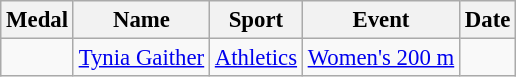<table class="wikitable sortable" style="font-size:95%">
<tr>
<th>Medal</th>
<th>Name</th>
<th>Sport</th>
<th>Event</th>
<th>Date</th>
</tr>
<tr>
<td></td>
<td><a href='#'>Tynia Gaither</a></td>
<td><a href='#'>Athletics</a></td>
<td><a href='#'>Women's 200 m</a></td>
<td></td>
</tr>
</table>
